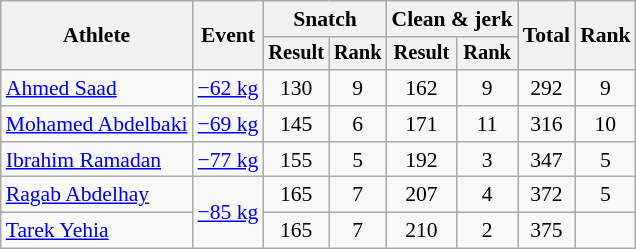<table class="wikitable" style="font-size:90%">
<tr>
<th scope="col" rowspan="2">Athlete</th>
<th scope="col" rowspan="2">Event</th>
<th scope="col" colspan="2">Snatch</th>
<th scope="col" colspan="2">Clean & jerk</th>
<th scope="col" rowspan="2">Total</th>
<th scope="col" rowspan="2">Rank</th>
</tr>
<tr style="font-size:95%">
<th scope="col">Result</th>
<th scope="col">Rank</th>
<th scope="col">Result</th>
<th scope="col">Rank</th>
</tr>
<tr align=center>
<td align=left><a href='#'>Ahmed Saad</a></td>
<td align=left><a href='#'>−62 kg</a></td>
<td>130</td>
<td>9</td>
<td>162</td>
<td>9</td>
<td>292</td>
<td>9</td>
</tr>
<tr align=center>
<td align=left><a href='#'>Mohamed Abdelbaki</a></td>
<td align=left><a href='#'>−69 kg</a></td>
<td>145</td>
<td>6</td>
<td>171</td>
<td>11</td>
<td>316</td>
<td>10</td>
</tr>
<tr align=center>
<td align=left><a href='#'>Ibrahim Ramadan</a></td>
<td align=left><a href='#'>−77 kg</a></td>
<td>155</td>
<td>5</td>
<td>192</td>
<td>3</td>
<td>347</td>
<td>5</td>
</tr>
<tr align=center>
<td align=left><a href='#'>Ragab Abdelhay</a></td>
<td align=left rowspan=2><a href='#'>−85 kg</a></td>
<td>165</td>
<td>7</td>
<td>207</td>
<td>4</td>
<td>372</td>
<td>5</td>
</tr>
<tr align=center>
<td align=left><a href='#'>Tarek Yehia</a></td>
<td>165</td>
<td>7</td>
<td>210</td>
<td>2</td>
<td>375</td>
<td></td>
</tr>
</table>
